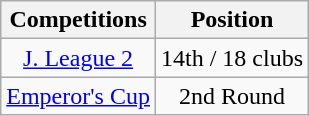<table class="wikitable" style="text-align:center;">
<tr>
<th>Competitions</th>
<th>Position</th>
</tr>
<tr>
<td><a href='#'>J. League 2</a></td>
<td>14th / 18 clubs</td>
</tr>
<tr>
<td><a href='#'>Emperor's Cup</a></td>
<td>2nd Round</td>
</tr>
</table>
